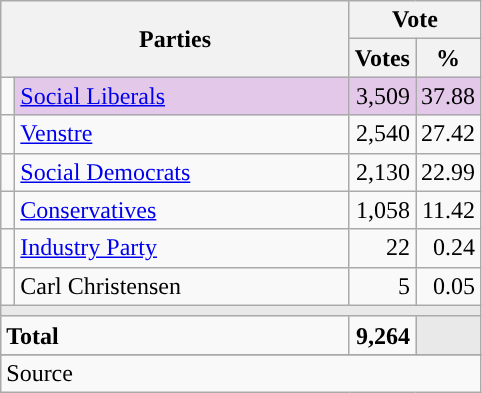<table class="wikitable" style="text-align:right;">
<tr>
<th style="text-align:centre;" rowspan="2" colspan="2" width="225">Parties</th>
<th colspan="3">Vote</th>
</tr>
<tr>
<th width="15">Votes</th>
<th width="15">%</th>
</tr>
<tr>
<td width="2" style="color:inherit;background:"></td>
<td bgcolor=#e3c8e9  align="left"><a href='#'>Social Liberals</a></td>
<td bgcolor=#e3c8e9>3,509</td>
<td bgcolor=#e3c8e9>37.88</td>
</tr>
<tr>
<td width="2" style="color:inherit;background:"></td>
<td align="left"><a href='#'>Venstre</a></td>
<td>2,540</td>
<td>27.42</td>
</tr>
<tr>
<td width="2" style="color:inherit;background:"></td>
<td align="left"><a href='#'>Social Democrats</a></td>
<td>2,130</td>
<td>22.99</td>
</tr>
<tr>
<td width="2" style="color:inherit;background:"></td>
<td align="left"><a href='#'>Conservatives</a></td>
<td>1,058</td>
<td>11.42</td>
</tr>
<tr>
<td width="2" style="color:inherit;background:"></td>
<td align="left"><a href='#'>Industry Party</a></td>
<td>22</td>
<td>0.24</td>
</tr>
<tr>
<td width="2" style="color:inherit;background:"></td>
<td align="left">Carl Christensen</td>
<td>5</td>
<td>0.05</td>
</tr>
<tr>
<td colspan="7" bgcolor="#E9E9E9"></td>
</tr>
<tr>
<td align="left" colspan="2"><strong>Total</strong></td>
<td><strong>9,264</strong></td>
<td bgcolor="#E9E9E9" colspan="2"></td>
</tr>
<tr>
</tr>
<tr>
<td align="left" colspan="6">Source</td>
</tr>
</table>
